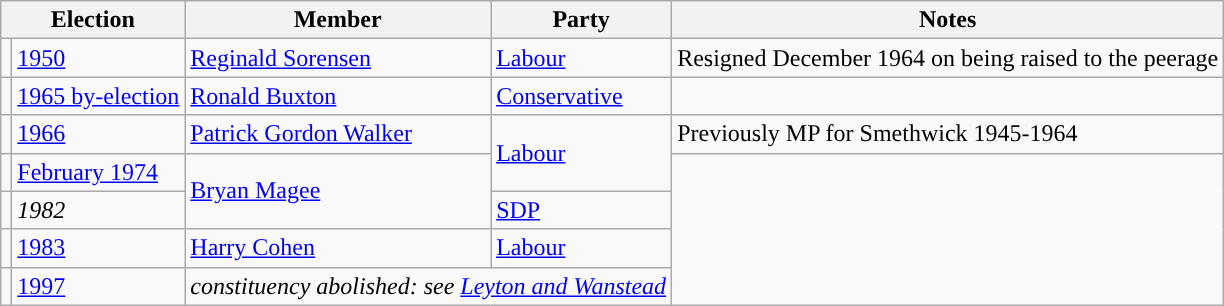<table class="wikitable">
<tr>
<th colspan="2">Election</th>
<th>Member</th>
<th>Party</th>
<th>Notes</th>
</tr>
<tr>
<td style="color:inherit;background-color: "></td>
<td><a href='#'>1950</a></td>
<td><a href='#'>Reginald Sorensen</a></td>
<td><a href='#'>Labour</a></td>
<td>Resigned December 1964 on being raised to the peerage</td>
</tr>
<tr>
<td style="color:inherit;background-color: "></td>
<td><a href='#'>1965 by-election</a></td>
<td><a href='#'>Ronald Buxton</a></td>
<td><a href='#'>Conservative</a></td>
</tr>
<tr>
<td style="color:inherit;background-color: "></td>
<td><a href='#'>1966</a></td>
<td><a href='#'>Patrick Gordon Walker</a></td>
<td rowspan="2"><a href='#'>Labour</a></td>
<td>Previously MP for Smethwick 1945-1964</td>
</tr>
<tr>
<td style="color:inherit;background-color: "></td>
<td><a href='#'>February 1974</a></td>
<td rowspan="2"><a href='#'>Bryan Magee</a></td>
</tr>
<tr>
<td style="color:inherit;background-color: "></td>
<td><em>1982</em></td>
<td><a href='#'>SDP</a></td>
</tr>
<tr>
<td style="color:inherit;background-color: "></td>
<td><a href='#'>1983</a></td>
<td><a href='#'>Harry Cohen</a></td>
<td><a href='#'>Labour</a></td>
</tr>
<tr>
<td></td>
<td><a href='#'>1997</a></td>
<td colspan="2"><em>constituency abolished: see <a href='#'>Leyton and Wanstead</a></em></td>
</tr>
</table>
